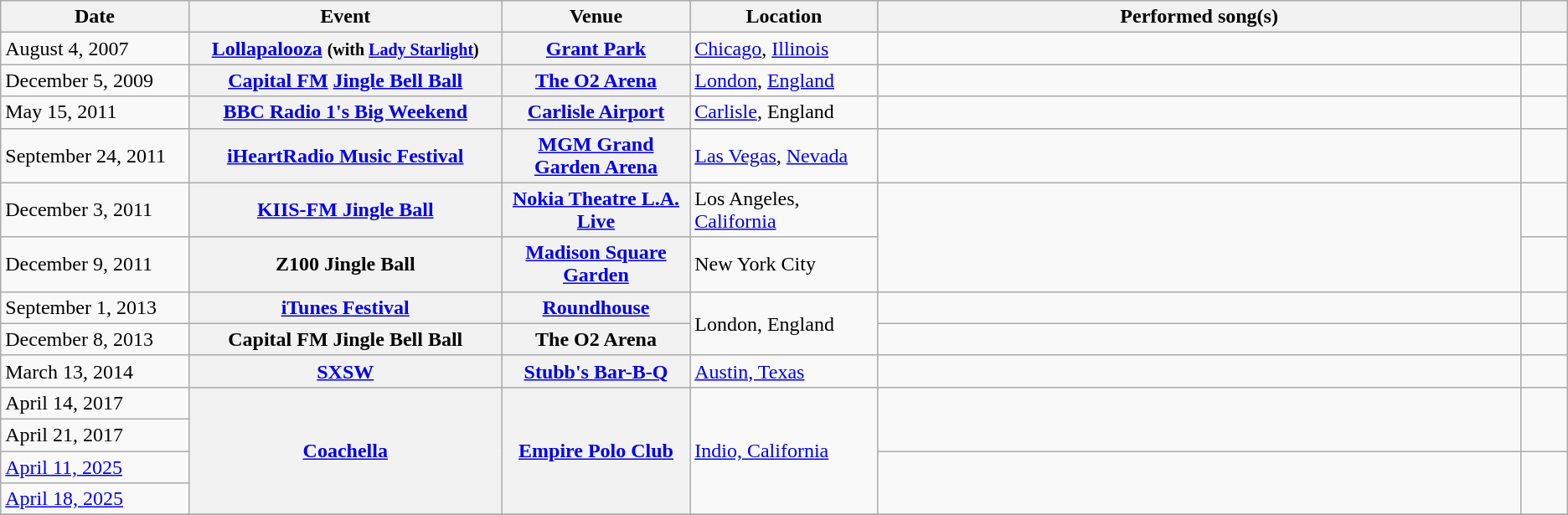<table class="wikitable sortable plainrowheaders">
<tr>
<th style="width:12%;">Date</th>
<th style="width:20%;">Event</th>
<th style="width:12%;">Venue</th>
<th style="width:12%;">Location</th>
<th>Performed song(s)</th>
<th scope="col" style="width:3%;" class="unsortable"></th>
</tr>
<tr>
<td>August 4, 2007</td>
<th scope="row"><a href='#'>Lollapalooza</a> <small>(with <a href='#'>Lady Starlight</a>)</small></th>
<th scope="row"><a href='#'>Grant Park</a></th>
<td><a href='#'>Chicago</a>, <a href='#'>Illinois</a></td>
<td></td>
<td style="text-align:center;"></td>
</tr>
<tr>
<td>December 5, 2009</td>
<th scope="row"><a href='#'>Capital FM</a> <a href='#'>Jingle Bell Ball</a></th>
<th scope="row"><a href='#'>The O2 Arena</a></th>
<td><a href='#'>London</a>, <a href='#'>England</a></td>
<td></td>
<td style="text-align:center;"></td>
</tr>
<tr>
<td>May 15, 2011</td>
<th scope="row"><a href='#'>BBC Radio 1's Big Weekend</a></th>
<th scope="row"><a href='#'>Carlisle Airport</a></th>
<td><a href='#'>Carlisle</a>, England</td>
<td></td>
<td style="text-align:center;"></td>
</tr>
<tr>
<td>September 24, 2011</td>
<th scope="row"><a href='#'>iHeartRadio Music Festival</a></th>
<th scope="row"><a href='#'>MGM Grand Garden Arena</a></th>
<td><a href='#'>Las Vegas</a>, <a href='#'>Nevada</a></td>
<td></td>
<td style="text-align:center;"></td>
</tr>
<tr>
<td>December 3, 2011</td>
<th scope="row"><a href='#'>KIIS-FM Jingle Ball</a></th>
<th scope="row"><a href='#'>Nokia Theatre L.A. Live</a></th>
<td>Los Angeles, <a href='#'>California</a></td>
<td rowspan=2></td>
<td style="text-align:center;"></td>
</tr>
<tr>
<td>December 9, 2011</td>
<th scope="row">Z100 Jingle Ball</th>
<th scope="row"><a href='#'>Madison Square Garden</a></th>
<td>New York City</td>
<td style="text-align:center;"></td>
</tr>
<tr>
<td>September 1, 2013</td>
<th scope="row"><a href='#'>iTunes Festival</a></th>
<th scope="row"><a href='#'>Roundhouse</a></th>
<td rowspan=2>London, England</td>
<td></td>
<td style="text-align:center;"></td>
</tr>
<tr>
<td>December 8, 2013</td>
<th scope="row">Capital FM Jingle Bell Ball</th>
<th scope="row">The O2 Arena</th>
<td></td>
<td style="text-align:center;"></td>
</tr>
<tr>
<td>March 13, 2014</td>
<th scope="row"><a href='#'>SXSW</a></th>
<th scope="row"><a href='#'>Stubb's Bar-B-Q</a></th>
<td><a href='#'>Austin, Texas</a></td>
<td></td>
<td style="text-align:center;"></td>
</tr>
<tr>
<td>April 14, 2017</td>
<th scope="row" rowspan=4><a href='#'>Coachella</a></th>
<th scope="row" rowspan=4><a href='#'>Empire Polo Club</a></th>
<td rowspan=4><a href='#'>Indio, California</a></td>
<td rowspan=2></td>
<td style="text-align:center;" rowspan=2></td>
</tr>
<tr>
<td>April 21, 2017</td>
</tr>
<tr>
<td><a href='#'>April 11, 2025</a></td>
<td rowspan=2></td>
<td style="text-align:center;" rowspan=2><br></td>
</tr>
<tr>
<td><a href='#'>April 18, 2025</a></td>
</tr>
<tr>
</tr>
</table>
